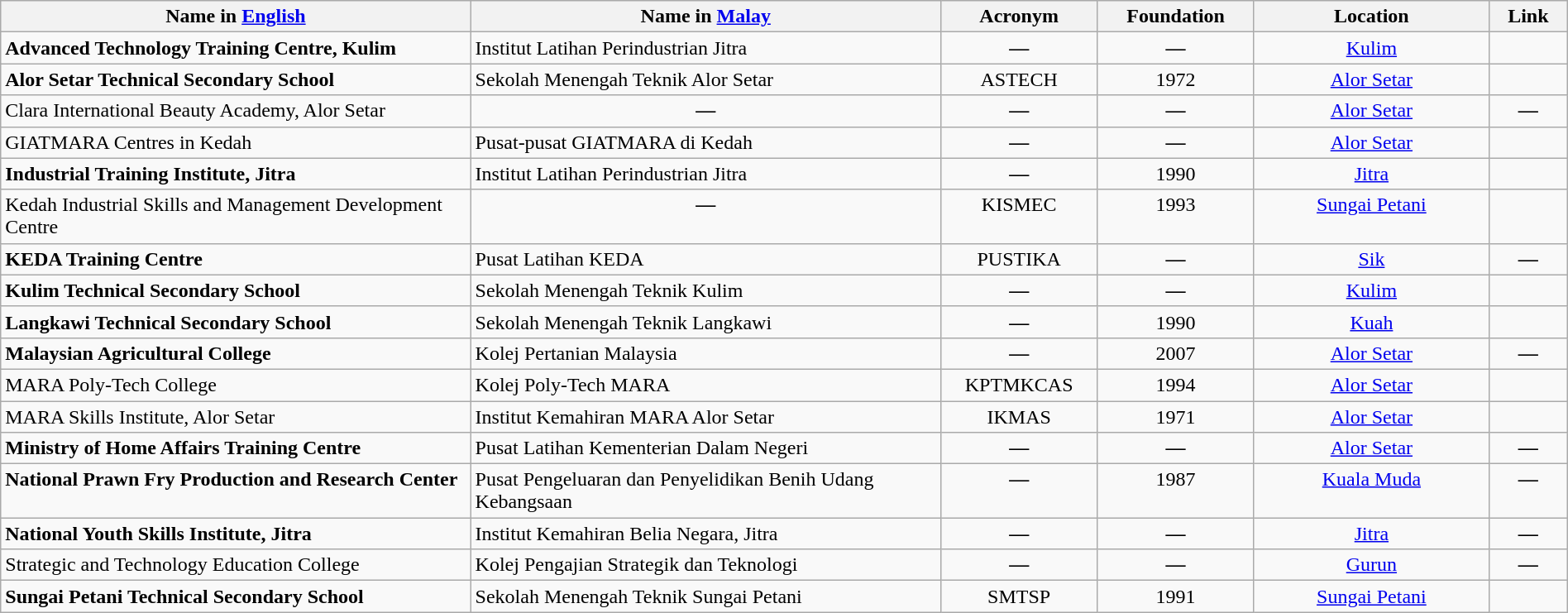<table class="wikitable sortable" width="100%">
<tr>
<th>Name in <a href='#'>English</a></th>
<th>Name in <a href='#'>Malay</a></th>
<th>Acronym</th>
<th>Foundation</th>
<th>Location</th>
<th class="unsortable">Link</th>
</tr>
<tr>
<td width="30%" valign="top"><strong>Advanced Technology Training Centre, Kulim</strong></td>
<td width="30%" valign="top">Institut Latihan Perindustrian Jitra</td>
<td width="10%" align="center" valign="top"><strong>—</strong></td>
<td width="10%" align="center" valign="top"><strong>—</strong></td>
<td width="15%" align="center" valign="top"><a href='#'>Kulim</a></td>
<td width="5%" align="center" valign="top"></td>
</tr>
<tr>
<td width="30%" valign="top"><strong>Alor Setar Technical Secondary School</strong></td>
<td width="30%" valign="top">Sekolah Menengah Teknik Alor Setar</td>
<td width="10%" align="center" valign="top">ASTECH</td>
<td width="10%" align="center" valign="top">1972</td>
<td width="15%" align="center" valign="top"><a href='#'>Alor Setar</a></td>
<td width="5%" align="center" valign="top"></td>
</tr>
<tr>
<td width="30%" valign="top">Clara International Beauty Academy, Alor Setar</td>
<td width="30%" valign="top" align="center"><strong>—</strong></td>
<td width="10%" align="center" valign="top"><strong>—</strong></td>
<td width="10%" align="center" valign="top"><strong>—</strong></td>
<td width="15%" align="center" valign="top"><a href='#'>Alor Setar</a></td>
<td width="5%" align="center" valign="top"><strong>—</strong></td>
</tr>
<tr>
<td width="30%" valign="top">GIATMARA Centres in Kedah</td>
<td width="30%" valign="top">Pusat-pusat GIATMARA di Kedah</td>
<td width="10%" align="center" valign="top"><strong>—</strong></td>
<td width="10%" align="center" valign="top"><strong>—</strong></td>
<td width="15%" align="center" valign="top"><a href='#'>Alor Setar</a></td>
<td width="5%" align="center" valign="top"></td>
</tr>
<tr>
<td width="30%" valign="top"><strong>Industrial Training Institute, Jitra</strong></td>
<td width="30%" valign="top">Institut Latihan Perindustrian Jitra</td>
<td width="10%" align="center" valign="top"><strong>—</strong></td>
<td width="10%" align="center" valign="top">1990</td>
<td width="15%" align="center" valign="top"><a href='#'>Jitra</a></td>
<td width="5%" align="center" valign="top"></td>
</tr>
<tr>
<td width="30%" valign="top">Kedah Industrial Skills and Management Development Centre</td>
<td width="30%" valign="top" align="center"><strong>—</strong></td>
<td width="10%" align="center" valign="top">KISMEC</td>
<td width="10%" align="center" valign="top">1993</td>
<td width="15%" align="center" valign="top"><a href='#'>Sungai Petani</a></td>
<td width="5%" align="center" valign="top"></td>
</tr>
<tr>
<td width="30%" valign="top"><strong>KEDA Training Centre</strong></td>
<td width="30%" valign="top">Pusat Latihan KEDA</td>
<td width="10%" align="center" valign="top">PUSTIKA</td>
<td width="10%" align="center" valign="top"><strong>—</strong></td>
<td width="15%" align="center" valign="top"><a href='#'>Sik</a></td>
<td width="5%" align="center" valign="top"><strong>—</strong></td>
</tr>
<tr>
<td width="30%" valign="top"><strong>Kulim Technical Secondary School</strong></td>
<td width="30%" valign="top">Sekolah Menengah Teknik Kulim</td>
<td width="10%" align="center" valign="top"><strong>—</strong></td>
<td width="10%" align="center" valign="top"><strong>—</strong></td>
<td width="15%" align="center" valign="top"><a href='#'>Kulim</a></td>
<td width="5%" align="center" valign="top"></td>
</tr>
<tr>
<td width="30%" valign="top"><strong>Langkawi Technical Secondary School</strong></td>
<td width="30%" valign="top">Sekolah Menengah Teknik Langkawi</td>
<td width="10%" align="center" valign="top"><strong>—</strong></td>
<td width="10%" align="center" valign="top">1990</td>
<td width="15%" align="center" valign="top"><a href='#'>Kuah</a></td>
<td width="5%" align="center" valign="top"></td>
</tr>
<tr>
<td width="30%" valign="top"><strong>Malaysian Agricultural College</strong></td>
<td width="30%" valign="top">Kolej Pertanian Malaysia</td>
<td width="10%" align="center" valign="top"><strong>—</strong></td>
<td width="10%" align="center" valign="top">2007</td>
<td width="15%" align="center" valign="top"><a href='#'>Alor Setar</a></td>
<td width="5%" align="center" valign="top"><strong>—</strong></td>
</tr>
<tr>
<td width="30%" valign="top">MARA Poly-Tech College</td>
<td width="30%" valign="top">Kolej Poly-Tech MARA</td>
<td width="10%" align="center" valign="top">KPTMKCAS</td>
<td width="10%" align="center" valign="top">1994</td>
<td width="15%" align="center" valign="top"><a href='#'>Alor Setar</a></td>
<td width="5%" align="center" valign="top"></td>
</tr>
<tr>
<td width="30%" valign="top">MARA Skills Institute, Alor Setar</td>
<td width="30%" valign="top">Institut Kemahiran MARA Alor Setar</td>
<td width="10%" align="center" valign="top">IKMAS</td>
<td width="10%" align="center" valign="top">1971</td>
<td width="15%" align="center" valign="top"><a href='#'>Alor Setar</a></td>
<td width="5%" align="center" valign="top"></td>
</tr>
<tr>
<td width="30%" valign="top"><strong>Ministry of Home Affairs Training Centre</strong></td>
<td width="30%" valign="top">Pusat Latihan Kementerian Dalam Negeri</td>
<td width="10%" align="center" valign="top"><strong>—</strong></td>
<td width="10%" align="center" valign="top"><strong>—</strong></td>
<td width="15%" align="center" valign="top"><a href='#'>Alor Setar</a></td>
<td width="5%" align="center" valign="top"><strong>—</strong></td>
</tr>
<tr>
<td width="30%" valign="top"><strong>National Prawn Fry Production and Research Center</strong></td>
<td width="30%" valign="top">Pusat Pengeluaran dan Penyelidikan Benih Udang Kebangsaan</td>
<td width="10%" align="center" valign="top"><strong>—</strong></td>
<td width="10%" align="center" valign="top">1987</td>
<td width="15%" align="center" valign="top"><a href='#'>Kuala Muda</a></td>
<td width="5%" align="center" valign="top"><strong>—</strong></td>
</tr>
<tr>
<td width="30%" valign="top"><strong>National Youth Skills Institute, Jitra</strong></td>
<td width="30%" valign="top">Institut Kemahiran Belia Negara, Jitra</td>
<td width="10%" align="center" valign="top"><strong>—</strong></td>
<td width="10%" align="center" valign="top"><strong>—</strong></td>
<td width="15%" align="center" valign="top"><a href='#'>Jitra</a></td>
<td width="5%" align="center" valign="top"><strong>—</strong></td>
</tr>
<tr>
<td width="30%" valign="top">Strategic and Technology Education College</td>
<td width="30%" valign="top">Kolej Pengajian Strategik dan Teknologi</td>
<td width="10%" align="center" valign="top"><strong>—</strong></td>
<td width="10%" align="center" valign="top"><strong>—</strong></td>
<td width="15%" align="center" valign="top"><a href='#'>Gurun</a></td>
<td width="5%" align="center" valign="top"><strong>—</strong></td>
</tr>
<tr>
<td width="30%" valign="top"><strong>Sungai Petani Technical Secondary School</strong></td>
<td width="30%" valign="top">Sekolah Menengah Teknik Sungai Petani</td>
<td width="10%" align="center" valign="top">SMTSP</td>
<td width="10%" align="center" valign="top">1991</td>
<td width="15%" align="center" valign="top"><a href='#'>Sungai Petani</a></td>
<td width="5%" align="center" valign="top"></td>
</tr>
</table>
